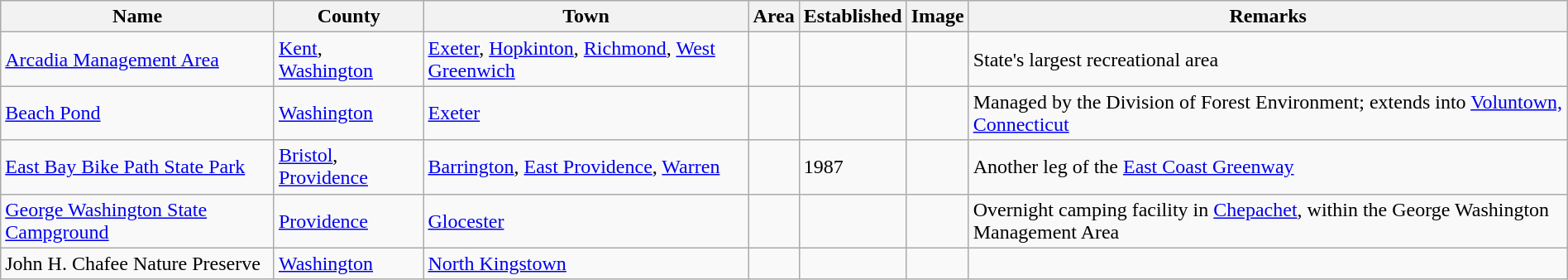<table class="wikitable sortable" style="width:100%">
<tr>
<th>Name</th>
<th>County</th>
<th>Town</th>
<th>Area</th>
<th>Established</th>
<th>Image</th>
<th>Remarks</th>
</tr>
<tr>
<td><a href='#'>Arcadia Management Area</a></td>
<td><a href='#'>Kent</a>, <a href='#'>Washington</a></td>
<td><a href='#'>Exeter</a>, <a href='#'>Hopkinton</a>, <a href='#'>Richmond</a>, <a href='#'>West Greenwich</a></td>
<td></td>
<td></td>
<td></td>
<td>State's largest recreational area</td>
</tr>
<tr>
<td><a href='#'>Beach Pond</a></td>
<td><a href='#'>Washington</a></td>
<td><a href='#'>Exeter</a></td>
<td></td>
<td></td>
<td></td>
<td>Managed by the Division of Forest Environment; extends into <a href='#'>Voluntown, Connecticut</a></td>
</tr>
<tr>
<td><a href='#'>East Bay Bike Path State Park</a></td>
<td><a href='#'>Bristol</a>, <a href='#'>Providence</a></td>
<td><a href='#'>Barrington</a>, <a href='#'>East Providence</a>, <a href='#'>Warren</a></td>
<td></td>
<td>1987</td>
<td></td>
<td>Another leg of the <a href='#'>East Coast Greenway</a></td>
</tr>
<tr>
<td><a href='#'>George Washington State Campground</a></td>
<td><a href='#'>Providence</a></td>
<td><a href='#'>Glocester</a></td>
<td></td>
<td></td>
<td></td>
<td>Overnight camping facility in <a href='#'>Chepachet</a>, within the George Washington Management Area</td>
</tr>
<tr>
<td>John H. Chafee Nature Preserve</td>
<td><a href='#'>Washington</a></td>
<td><a href='#'>North Kingstown</a></td>
<td></td>
<td></td>
<td></td>
<td></td>
</tr>
</table>
